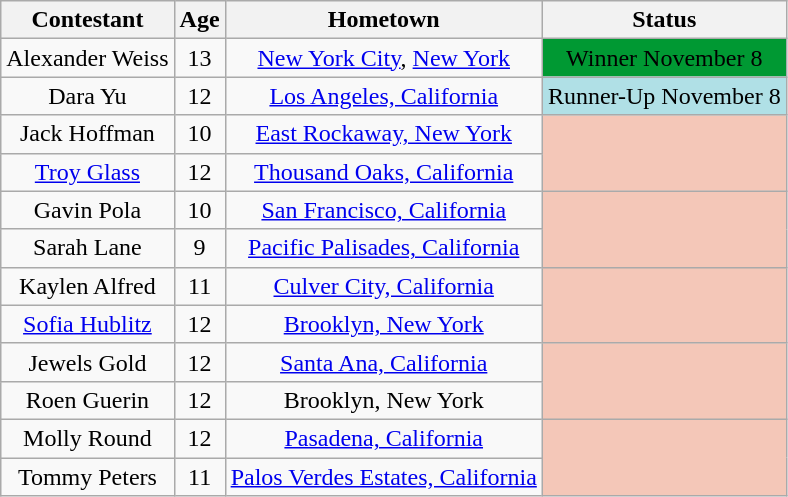<table class="wikitable sortable" style="text-align:center; ">
<tr>
<th>Contestant</th>
<th>Age</th>
<th>Hometown</th>
<th>Status</th>
</tr>
<tr>
<td>Alexander Weiss</td>
<td>13</td>
<td><a href='#'>New York City</a>, <a href='#'>New York</a></td>
<td style="background:#093;"><span>Winner November 8</span></td>
</tr>
<tr>
<td>Dara Yu</td>
<td>12</td>
<td><a href='#'>Los Angeles, California</a></td>
<td style="background:#B0E0E6;">Runner-Up November 8</td>
</tr>
<tr>
<td>Jack Hoffman</td>
<td>10</td>
<td><a href='#'>East Rockaway, New York</a></td>
<td rowspan="2" style="background:#f4c7b8; background:nowrap"></td>
</tr>
<tr>
<td><a href='#'>Troy Glass</a></td>
<td>12</td>
<td><a href='#'>Thousand Oaks, California</a></td>
</tr>
<tr>
<td>Gavin Pola</td>
<td>10</td>
<td><a href='#'>San Francisco, California</a></td>
<td rowspan="2" style="background:#f4c7b8; background:nowrap"></td>
</tr>
<tr>
<td>Sarah Lane</td>
<td>9</td>
<td><a href='#'>Pacific Palisades, California</a></td>
</tr>
<tr>
<td>Kaylen Alfred</td>
<td>11</td>
<td><a href='#'>Culver City, California</a></td>
<td rowspan="2" style="background:#f4c7b8; background:nowrap"></td>
</tr>
<tr>
<td><a href='#'>Sofia Hublitz</a></td>
<td>12</td>
<td><a href='#'>Brooklyn, New York</a></td>
</tr>
<tr>
<td>Jewels Gold</td>
<td>12</td>
<td><a href='#'>Santa Ana, California</a></td>
<td rowspan="2" style="background:#f4c7b8; background:nowrap"></td>
</tr>
<tr>
<td>Roen Guerin</td>
<td>12</td>
<td>Brooklyn, New York</td>
</tr>
<tr>
<td>Molly Round</td>
<td>12</td>
<td><a href='#'>Pasadena, California</a></td>
<td rowspan="2" style="background:#f4c7b8; background:nowrap"></td>
</tr>
<tr>
<td>Tommy Peters</td>
<td>11</td>
<td><a href='#'>Palos Verdes Estates, California</a></td>
</tr>
</table>
